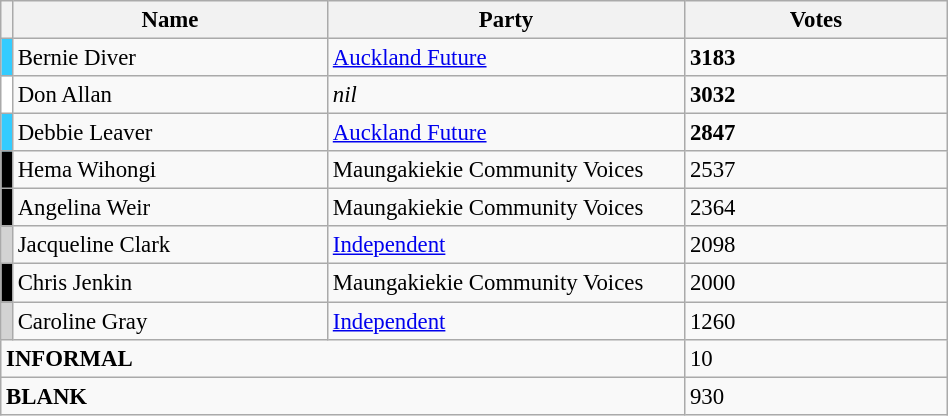<table width="50%" class="wikitable" style="font-size: 95%; width=20%;">
<tr>
<th width="1%"></th>
<th width="30%">Name</th>
<th width="34%">Party</th>
<th width="25%">Votes</th>
</tr>
<tr>
<td style="color:inherit;background:#33CCFF"></td>
<td>Bernie Diver</td>
<td><a href='#'>Auckland Future</a></td>
<td><strong>3183</strong></td>
</tr>
<tr>
<td style="color:inherit;background:#FFFFFF"></td>
<td>Don Allan</td>
<td><em>nil</em></td>
<td><strong>3032</strong></td>
</tr>
<tr>
<td style="color:inherit;background:#33CCFF"></td>
<td>Debbie Leaver</td>
<td><a href='#'>Auckland Future</a></td>
<td><strong>2847</strong></td>
</tr>
<tr>
<td style="color:inherit;background:#000000"></td>
<td>Hema Wihongi</td>
<td>Maungakiekie Community Voices</td>
<td>2537</td>
</tr>
<tr>
<td style="color:inherit;background:#000000"></td>
<td>Angelina Weir</td>
<td>Maungakiekie Community Voices</td>
<td>2364</td>
</tr>
<tr>
<td bgcolor="lightgrey"></td>
<td>Jacqueline Clark</td>
<td><a href='#'>Independent</a></td>
<td>2098</td>
</tr>
<tr>
<td style="color:inherit;background:#000000"></td>
<td>Chris Jenkin</td>
<td>Maungakiekie Community Voices</td>
<td>2000</td>
</tr>
<tr>
<td bgcolor="lightgrey"></td>
<td>Caroline Gray</td>
<td><a href='#'>Independent</a></td>
<td>1260</td>
</tr>
<tr>
<td colspan="3"><strong>INFORMAL</strong></td>
<td>10</td>
</tr>
<tr>
<td colspan="3"><strong>BLANK</strong></td>
<td>930</td>
</tr>
</table>
